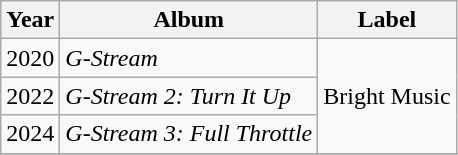<table class="wikitable">
<tr>
<th>Year</th>
<th>Album</th>
<th>Label</th>
</tr>
<tr>
<td>2020</td>
<td><em>G-Stream</em></td>
<td rowspan="3">Bright Music</td>
</tr>
<tr>
<td>2022</td>
<td><em>G-Stream 2: Turn It Up</em></td>
</tr>
<tr>
<td>2024</td>
<td><em>G-Stream 3: Full Throttle</em></td>
</tr>
<tr>
</tr>
</table>
